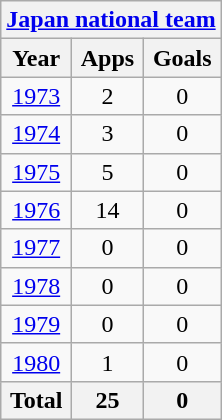<table class="wikitable" style="text-align:center">
<tr>
<th colspan=3><a href='#'>Japan national team</a></th>
</tr>
<tr>
<th>Year</th>
<th>Apps</th>
<th>Goals</th>
</tr>
<tr>
<td><a href='#'>1973</a></td>
<td>2</td>
<td>0</td>
</tr>
<tr>
<td><a href='#'>1974</a></td>
<td>3</td>
<td>0</td>
</tr>
<tr>
<td><a href='#'>1975</a></td>
<td>5</td>
<td>0</td>
</tr>
<tr>
<td><a href='#'>1976</a></td>
<td>14</td>
<td>0</td>
</tr>
<tr>
<td><a href='#'>1977</a></td>
<td>0</td>
<td>0</td>
</tr>
<tr>
<td><a href='#'>1978</a></td>
<td>0</td>
<td>0</td>
</tr>
<tr>
<td><a href='#'>1979</a></td>
<td>0</td>
<td>0</td>
</tr>
<tr>
<td><a href='#'>1980</a></td>
<td>1</td>
<td>0</td>
</tr>
<tr>
<th>Total</th>
<th>25</th>
<th>0</th>
</tr>
</table>
